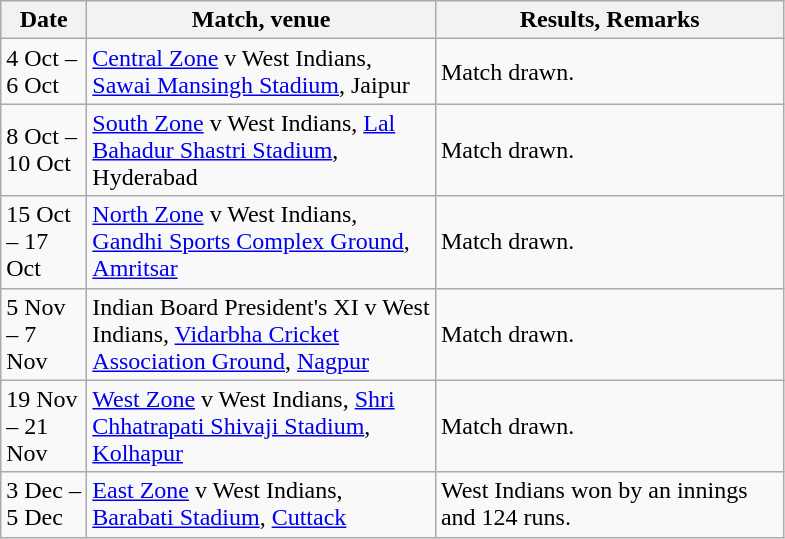<table class="wikitable">
<tr>
<th scope="col" style="width: 50px;">Date</th>
<th scope="col" style="width: 225px;">Match, venue</th>
<th scope="col" style="width: 225px;">Results, Remarks</th>
</tr>
<tr>
<td>4 Oct – 6 Oct</td>
<td><a href='#'>Central Zone</a> v West Indians, <a href='#'>Sawai Mansingh Stadium</a>, Jaipur</td>
<td>Match drawn.</td>
</tr>
<tr>
<td>8 Oct – 10 Oct</td>
<td><a href='#'>South Zone</a> v West Indians, <a href='#'>Lal Bahadur Shastri Stadium</a>, Hyderabad</td>
<td>Match drawn.</td>
</tr>
<tr>
<td>15 Oct – 17 Oct</td>
<td><a href='#'>North Zone</a> v West Indians, <a href='#'>Gandhi Sports Complex Ground</a>, <a href='#'>Amritsar</a></td>
<td>Match drawn.</td>
</tr>
<tr>
<td>5 Nov – 7 Nov</td>
<td>Indian Board President's XI v West Indians, <a href='#'>Vidarbha Cricket Association Ground</a>, <a href='#'>Nagpur</a></td>
<td>Match drawn.</td>
</tr>
<tr>
<td>19 Nov – 21 Nov</td>
<td><a href='#'>West Zone</a> v West Indians, <a href='#'>Shri Chhatrapati Shivaji Stadium</a>, <a href='#'>Kolhapur</a></td>
<td>Match drawn.</td>
</tr>
<tr>
<td>3 Dec – 5 Dec</td>
<td><a href='#'>East Zone</a> v West Indians, <a href='#'>Barabati Stadium</a>, <a href='#'>Cuttack</a></td>
<td>West Indians won by an innings and 124 runs.</td>
</tr>
</table>
